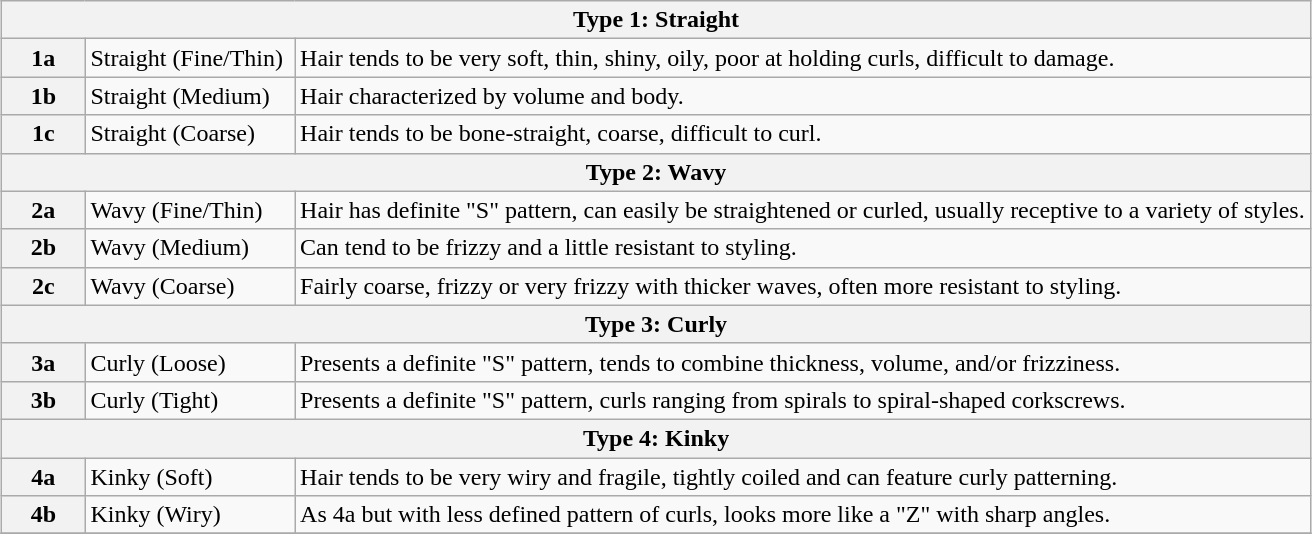<table class="wikitable" style="margin:0 auto 2.0em;">
<tr>
<th colspan="3">Type 1: Straight</th>
</tr>
<tr>
<th style="width:3.0em;">1a</th>
<td>Straight (Fine/Thin) </td>
<td>Hair tends to be very soft, thin, shiny, oily, poor at holding curls, difficult to damage.</td>
</tr>
<tr>
<th>1b</th>
<td>Straight (Medium)</td>
<td>Hair characterized by volume and body.</td>
</tr>
<tr>
<th>1c</th>
<td>Straight (Coarse)</td>
<td>Hair tends to be bone-straight, coarse, difficult to curl.</td>
</tr>
<tr>
<th colspan="3">Type 2: Wavy</th>
</tr>
<tr>
<th>2a</th>
<td>Wavy (Fine/Thin)</td>
<td>Hair has definite "S" pattern, can easily be straightened or curled, usually receptive to a variety of styles.</td>
</tr>
<tr>
<th>2b</th>
<td>Wavy (Medium)</td>
<td>Can tend to be frizzy and a little resistant to styling.</td>
</tr>
<tr>
<th>2c</th>
<td>Wavy (Coarse)</td>
<td>Fairly coarse, frizzy or very frizzy with thicker waves, often more resistant to styling.</td>
</tr>
<tr>
<th colspan="3">Type 3: Curly</th>
</tr>
<tr>
<th>3a</th>
<td>Curly (Loose)</td>
<td>Presents a definite "S" pattern, tends to combine thickness, volume, and/or frizziness.</td>
</tr>
<tr>
<th>3b</th>
<td>Curly (Tight)</td>
<td>Presents a definite "S" pattern, curls ranging from spirals to spiral-shaped corkscrews.</td>
</tr>
<tr>
<th colspan="3">Type 4: Kinky</th>
</tr>
<tr>
<th>4a</th>
<td>Kinky (Soft)</td>
<td>Hair tends to be very wiry and fragile, tightly coiled and can feature curly patterning.</td>
</tr>
<tr>
<th>4b</th>
<td>Kinky (Wiry)</td>
<td>As 4a but with less defined pattern of curls, looks more like a "Z" with sharp angles.</td>
</tr>
<tr>
</tr>
</table>
